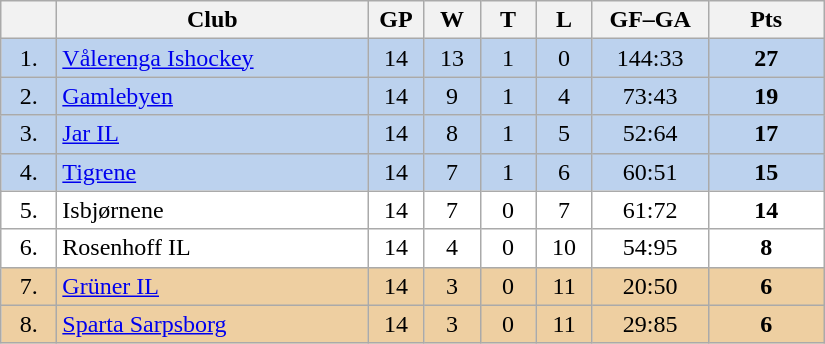<table class="wikitable">
<tr>
<th width="30"></th>
<th width="200">Club</th>
<th width="30">GP</th>
<th width="30">W</th>
<th width="30">T</th>
<th width="30">L</th>
<th width="70">GF–GA</th>
<th width="70">Pts</th>
</tr>
<tr bgcolor="#BCD2EE" align="center">
<td>1.</td>
<td align="left"><a href='#'>Vålerenga Ishockey</a></td>
<td>14</td>
<td>13</td>
<td>1</td>
<td>0</td>
<td>144:33</td>
<td><strong>27</strong></td>
</tr>
<tr bgcolor="#BCD2EE" align="center">
<td>2.</td>
<td align="left"><a href='#'>Gamlebyen</a></td>
<td>14</td>
<td>9</td>
<td>1</td>
<td>4</td>
<td>73:43</td>
<td><strong>19</strong></td>
</tr>
<tr bgcolor="#BCD2EE" align="center">
<td>3.</td>
<td align="left"><a href='#'>Jar IL</a></td>
<td>14</td>
<td>8</td>
<td>1</td>
<td>5</td>
<td>52:64</td>
<td><strong>17</strong></td>
</tr>
<tr bgcolor="#BCD2EE" align="center">
<td>4.</td>
<td align="left"><a href='#'>Tigrene</a></td>
<td>14</td>
<td>7</td>
<td>1</td>
<td>6</td>
<td>60:51</td>
<td><strong>15</strong></td>
</tr>
<tr bgcolor="#FFFFFF" align="center">
<td>5.</td>
<td align="left">Isbjørnene</td>
<td>14</td>
<td>7</td>
<td>0</td>
<td>7</td>
<td>61:72</td>
<td><strong>14</strong></td>
</tr>
<tr bgcolor="#FFFFFF" align="center">
<td>6.</td>
<td align="left">Rosenhoff IL</td>
<td>14</td>
<td>4</td>
<td>0</td>
<td>10</td>
<td>54:95</td>
<td><strong>8</strong></td>
</tr>
<tr bgcolor="#EECFA1" align="center">
<td>7.</td>
<td align="left"><a href='#'>Grüner IL</a></td>
<td>14</td>
<td>3</td>
<td>0</td>
<td>11</td>
<td>20:50</td>
<td><strong>6</strong></td>
</tr>
<tr bgcolor="#EECFA1" align="center">
<td>8.</td>
<td align="left"><a href='#'>Sparta Sarpsborg</a></td>
<td>14</td>
<td>3</td>
<td>0</td>
<td>11</td>
<td>29:85</td>
<td><strong>6</strong></td>
</tr>
</table>
